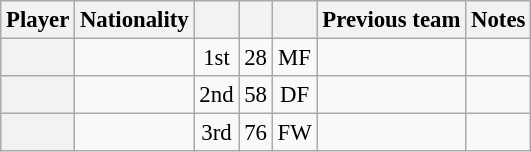<table class="wikitable plainrowheaders sortable" style="font-size:95%; text-align:left">
<tr>
<th scope=col>Player</th>
<th scope=col>Nationality</th>
<th scope=col></th>
<th scope=col></th>
<th scope=col></th>
<th scope=col>Previous team</th>
<th scope=col class=unsortable>Notes</th>
</tr>
<tr>
<th scope=row></th>
<td></td>
<td align=center>1st</td>
<td align=center>28</td>
<td align=center>MF</td>
<td></td>
<td></td>
</tr>
<tr>
<th scope=row></th>
<td></td>
<td align=center>2nd</td>
<td align=center>58</td>
<td align=center>DF</td>
<td></td>
<td></td>
</tr>
<tr>
<th scope=row></th>
<td></td>
<td align=center>3rd</td>
<td align=center>76</td>
<td align=center>FW</td>
<td></td>
<td></td>
</tr>
</table>
